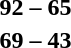<table style="text-align:center">
<tr>
<th width=200></th>
<th width=100></th>
<th width=200></th>
</tr>
<tr>
<td align=right><strong></strong></td>
<td><strong>92 – 65</strong></td>
<td align=left></td>
</tr>
<tr>
<td align=right><strong></strong></td>
<td><strong>69 – 43</strong></td>
<td align=left></td>
</tr>
</table>
